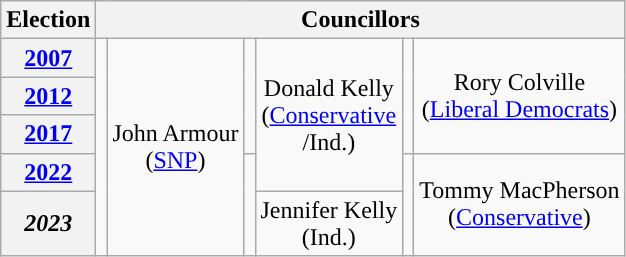<table class="wikitable" style="text-align:center">
<tr>
<th>Election</th>
<th colspan=8>Councillors</th>
</tr>
<tr>
<th><a href='#'>2007</a></th>
<td rowspan=5; style="background-color: "></td>
<td rowspan=5>John Armour<br>(<a href='#'>SNP</a>)</td>
<td rowspan=3; style="background-color: "></td>
<td rowspan=4>Donald Kelly<br>(<a href='#'>Conservative</a><br>/Ind.)</td>
<td rowspan=3; style="background-color: "></td>
<td rowspan=3>Rory Colville<br>(<a href='#'>Liberal Democrats</a>)</td>
</tr>
<tr>
<th><a href='#'>2012</a></th>
</tr>
<tr>
<th><a href='#'>2017</a></th>
</tr>
<tr>
<th><a href='#'>2022</a></th>
<td rowspan=3; style="background-color: "></td>
<td rowspan=2; style="background-color: "></td>
<td rowspan=2>Tommy MacPherson<br>(<a href='#'>Conservative</a>)</td>
</tr>
<tr>
<th><em>2023</em></th>
<td>Jennifer Kelly<br>(Ind.)</td>
</tr>
</table>
